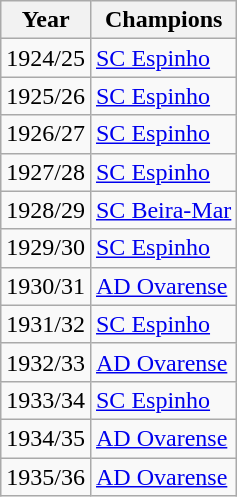<table class="wikitable" style="text-align:left">
<tr>
<th style= style="width:100px;">Year</th>
<th style= style="width:400px;">Champions</th>
</tr>
<tr>
<td>1924/25</td>
<td><a href='#'>SC Espinho</a></td>
</tr>
<tr>
<td>1925/26</td>
<td><a href='#'>SC Espinho</a></td>
</tr>
<tr>
<td>1926/27</td>
<td><a href='#'>SC Espinho</a></td>
</tr>
<tr>
<td>1927/28</td>
<td><a href='#'>SC Espinho</a></td>
</tr>
<tr>
<td>1928/29</td>
<td><a href='#'>SC Beira-Mar</a></td>
</tr>
<tr>
<td>1929/30</td>
<td><a href='#'>SC Espinho</a></td>
</tr>
<tr>
<td>1930/31</td>
<td><a href='#'>AD Ovarense</a></td>
</tr>
<tr>
<td>1931/32</td>
<td><a href='#'>SC Espinho</a></td>
</tr>
<tr>
<td>1932/33</td>
<td><a href='#'>AD Ovarense</a></td>
</tr>
<tr>
<td>1933/34</td>
<td><a href='#'>SC Espinho</a></td>
</tr>
<tr>
<td>1934/35</td>
<td><a href='#'>AD Ovarense</a></td>
</tr>
<tr>
<td>1935/36</td>
<td><a href='#'>AD Ovarense</a></td>
</tr>
</table>
